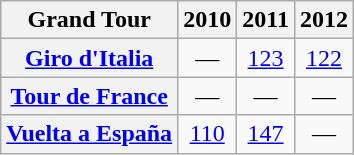<table class="wikitable plainrowheaders">
<tr>
<th>Grand Tour</th>
<th scope="col">2010</th>
<th scope="col">2011</th>
<th scope="col">2012</th>
</tr>
<tr style="text-align:center;">
<th scope="row"> <a href='#'>Giro d'Italia</a></th>
<td>—</td>
<td style="text-align:center;"><a href='#'>123</a></td>
<td style="text-align:center;"><a href='#'>122</a></td>
</tr>
<tr style="text-align:center;">
<th scope="row"> <a href='#'>Tour de France</a></th>
<td>—</td>
<td>—</td>
<td>—</td>
</tr>
<tr style="text-align:center;">
<th scope="row"> <a href='#'>Vuelta a España</a></th>
<td style="text-align:center;"><a href='#'>110</a></td>
<td style="text-align:center;"><a href='#'>147</a></td>
<td>—</td>
</tr>
</table>
